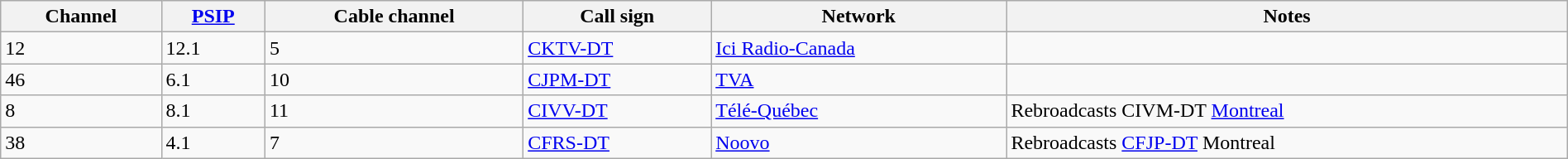<table class="wikitable sortable" width="100%">
<tr>
<th>Channel</th>
<th><a href='#'>PSIP</a></th>
<th>Cable channel</th>
<th>Call sign</th>
<th>Network</th>
<th>Notes</th>
</tr>
<tr>
<td>12</td>
<td>12.1</td>
<td>5</td>
<td><a href='#'>CKTV-DT</a></td>
<td><a href='#'>Ici Radio-Canada</a></td>
<td></td>
</tr>
<tr>
<td>46</td>
<td>6.1</td>
<td>10</td>
<td><a href='#'>CJPM-DT</a></td>
<td><a href='#'>TVA</a></td>
<td></td>
</tr>
<tr>
<td>8</td>
<td>8.1</td>
<td>11</td>
<td><a href='#'>CIVV-DT</a></td>
<td><a href='#'>Télé-Québec</a></td>
<td>Rebroadcasts CIVM-DT <a href='#'>Montreal</a></td>
</tr>
<tr>
<td>38</td>
<td>4.1</td>
<td>7</td>
<td><a href='#'>CFRS-DT</a></td>
<td><a href='#'>Noovo</a></td>
<td>Rebroadcasts <a href='#'>CFJP-DT</a> Montreal</td>
</tr>
</table>
